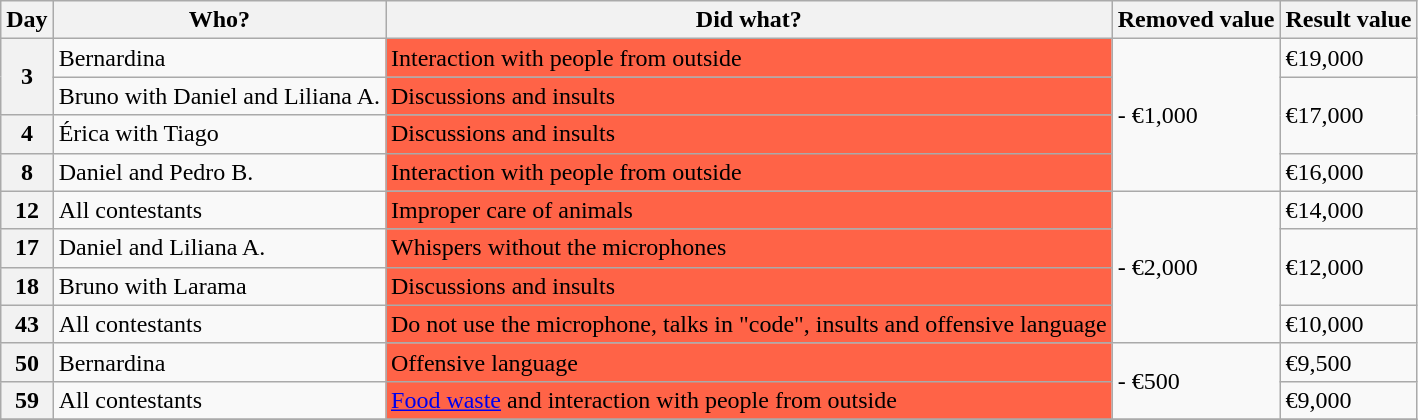<table class="wikitable">
<tr>
<th>Day</th>
<th>Who?</th>
<th>Did what?</th>
<th>Removed value</th>
<th>Result value</th>
</tr>
<tr>
<th rowspan="2">3</th>
<td>Bernardina</td>
<td bgcolor="tomato">Interaction with people from outside</td>
<td rowspan="4">- €1,000</td>
<td>€19,000</td>
</tr>
<tr>
<td>Bruno with Daniel and Liliana A.</td>
<td bgcolor="tomato">Discussions and insults</td>
<td rowspan="2">€17,000</td>
</tr>
<tr>
<th>4</th>
<td>Érica with Tiago</td>
<td bgcolor="tomato">Discussions and insults</td>
</tr>
<tr>
<th>8</th>
<td>Daniel and Pedro B.</td>
<td bgcolor="tomato">Interaction with people from outside</td>
<td>€16,000</td>
</tr>
<tr>
<th>12</th>
<td>All contestants</td>
<td bgcolor="tomato">Improper care of animals</td>
<td rowspan="4">- €2,000</td>
<td>€14,000</td>
</tr>
<tr>
<th>17</th>
<td>Daniel and Liliana A.</td>
<td bgcolor="tomato">Whispers without the microphones</td>
<td rowspan="2">€12,000</td>
</tr>
<tr>
<th>18</th>
<td>Bruno with Larama</td>
<td bgcolor="tomato">Discussions and insults</td>
</tr>
<tr>
<th>43</th>
<td>All contestants</td>
<td bgcolor="tomato">Do not use the microphone, talks in "code", insults and offensive language</td>
<td>€10,000</td>
</tr>
<tr>
<th>50</th>
<td>Bernardina</td>
<td bgcolor="tomato">Offensive language</td>
<td rowspan="2">- €500</td>
<td>€9,500</td>
</tr>
<tr>
<th>59</th>
<td>All contestants</td>
<td bgcolor="tomato"><a href='#'>Food waste</a> and interaction with people from outside</td>
<td>€9,000</td>
</tr>
<tr>
</tr>
</table>
